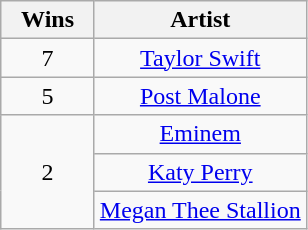<table class="wikitable" rowspan="2" style="text-align:center">
<tr>
<th scope="col" style="width:55px;">Wins</th>
<th scope="col" style="text-align:center;">Artist</th>
</tr>
<tr>
<td style="text-align:center">7</td>
<td><a href='#'>Taylor Swift</a></td>
</tr>
<tr>
<td style="text-align:center">5</td>
<td><a href='#'>Post Malone</a></td>
</tr>
<tr>
<td rowspan="3" style="text-align:center">2</td>
<td><a href='#'>Eminem</a></td>
</tr>
<tr>
<td><a href='#'>Katy Perry</a></td>
</tr>
<tr>
<td><a href='#'>Megan Thee Stallion</a></td>
</tr>
</table>
